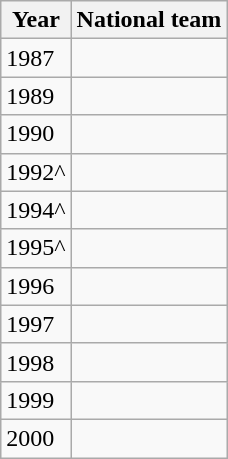<table class="wikitable">
<tr>
<th>Year</th>
<th>National team</th>
</tr>
<tr>
<td>1987</td>
<td></td>
</tr>
<tr>
<td>1989</td>
<td></td>
</tr>
<tr>
<td>1990</td>
<td></td>
</tr>
<tr>
<td>1992^</td>
<td></td>
</tr>
<tr>
<td>1994^</td>
<td></td>
</tr>
<tr>
<td>1995^</td>
<td></td>
</tr>
<tr>
<td>1996</td>
<td></td>
</tr>
<tr>
<td>1997</td>
<td></td>
</tr>
<tr>
<td>1998</td>
<td></td>
</tr>
<tr>
<td>1999</td>
<td></td>
</tr>
<tr>
<td>2000</td>
<td></td>
</tr>
</table>
